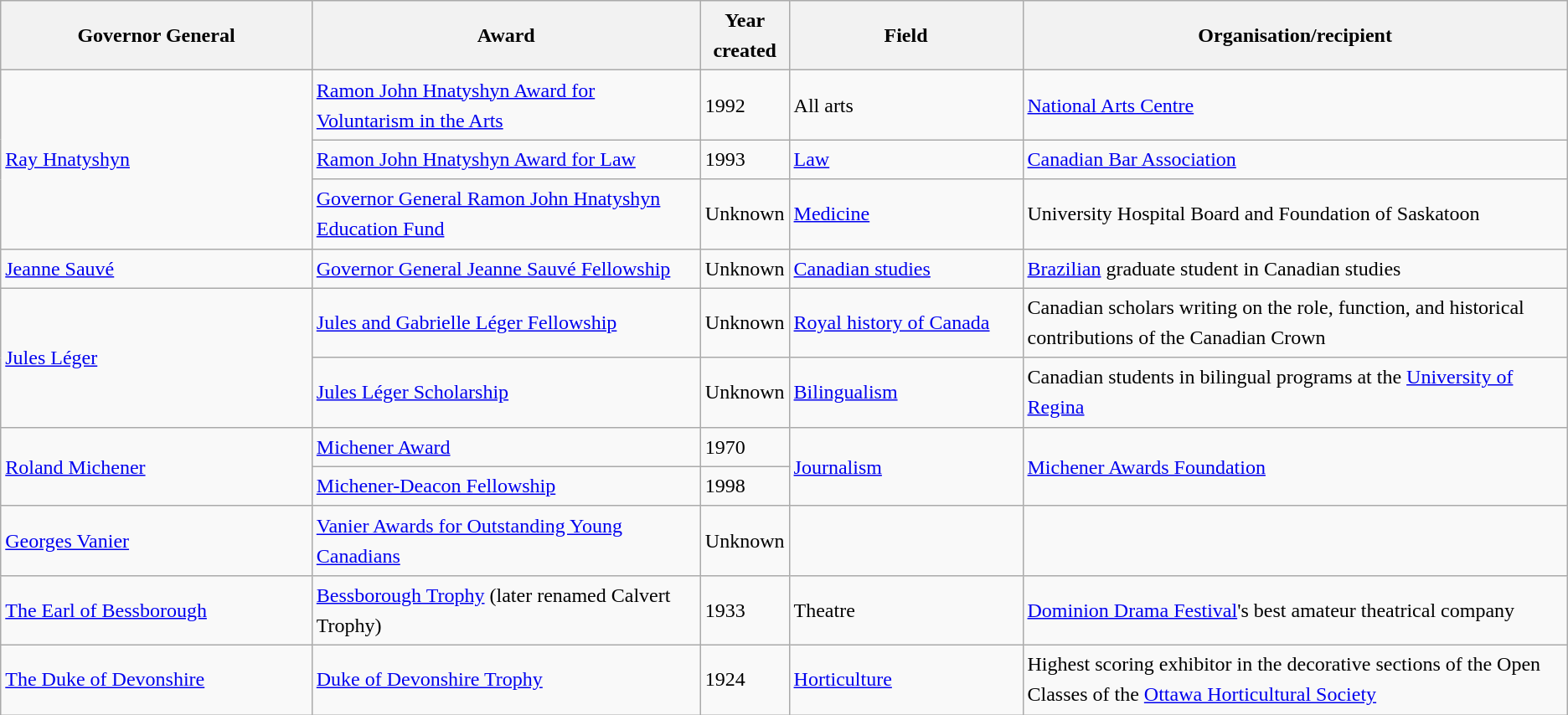<table class="wikitable sortable" style="font-size:1.00em; line-height:1.5em;">
<tr>
<th width="20%">Governor General</th>
<th width="25%">Award</th>
<th width="5%">Year created</th>
<th width="15%">Field</th>
<th width="55%">Organisation/recipient</th>
</tr>
<tr>
<td rowspan="3"><a href='#'>Ray Hnatyshyn</a></td>
<td><a href='#'>Ramon John Hnatyshyn Award for Voluntarism in the Arts</a></td>
<td>1992</td>
<td>All arts</td>
<td><a href='#'>National Arts Centre</a></td>
</tr>
<tr>
<td><a href='#'>Ramon John Hnatyshyn Award for Law</a></td>
<td>1993</td>
<td><a href='#'>Law</a></td>
<td><a href='#'>Canadian Bar Association</a></td>
</tr>
<tr>
<td><a href='#'>Governor General Ramon John Hnatyshyn Education Fund</a></td>
<td>Unknown</td>
<td><a href='#'>Medicine</a></td>
<td>University Hospital Board and Foundation of Saskatoon</td>
</tr>
<tr>
<td><a href='#'>Jeanne Sauvé</a></td>
<td><a href='#'>Governor General Jeanne Sauvé Fellowship</a></td>
<td>Unknown</td>
<td><a href='#'>Canadian studies</a></td>
<td><a href='#'>Brazilian</a> graduate student in Canadian studies</td>
</tr>
<tr>
<td rowspan="2"><a href='#'>Jules Léger</a></td>
<td><a href='#'>Jules and Gabrielle Léger Fellowship</a></td>
<td>Unknown</td>
<td><a href='#'>Royal history of Canada</a></td>
<td>Canadian scholars writing on the role, function, and historical contributions of the Canadian Crown</td>
</tr>
<tr>
<td><a href='#'>Jules Léger Scholarship</a></td>
<td>Unknown</td>
<td><a href='#'>Bilingualism</a></td>
<td>Canadian students in bilingual programs at the <a href='#'>University of Regina</a></td>
</tr>
<tr>
<td rowspan="2"><a href='#'>Roland Michener</a></td>
<td><a href='#'>Michener Award</a></td>
<td>1970</td>
<td rowspan="2"><a href='#'>Journalism</a></td>
<td rowspan="2"><a href='#'>Michener Awards Foundation</a></td>
</tr>
<tr>
<td><a href='#'>Michener-Deacon Fellowship</a></td>
<td>1998</td>
</tr>
<tr>
<td><a href='#'>Georges Vanier</a></td>
<td><a href='#'>Vanier Awards for Outstanding Young Canadians</a></td>
<td>Unknown</td>
<td></td>
<td></td>
</tr>
<tr>
<td><a href='#'>The Earl of Bessborough</a></td>
<td><a href='#'>Bessborough Trophy</a> (later renamed Calvert Trophy)</td>
<td>1933</td>
<td>Theatre</td>
<td><a href='#'>Dominion Drama Festival</a>'s best amateur theatrical company</td>
</tr>
<tr>
<td><a href='#'>The Duke of Devonshire</a></td>
<td><a href='#'>Duke of Devonshire Trophy</a></td>
<td>1924</td>
<td><a href='#'>Horticulture</a></td>
<td>Highest scoring exhibitor in the decorative sections of the Open Classes of the <a href='#'>Ottawa Horticultural Society</a></td>
</tr>
</table>
